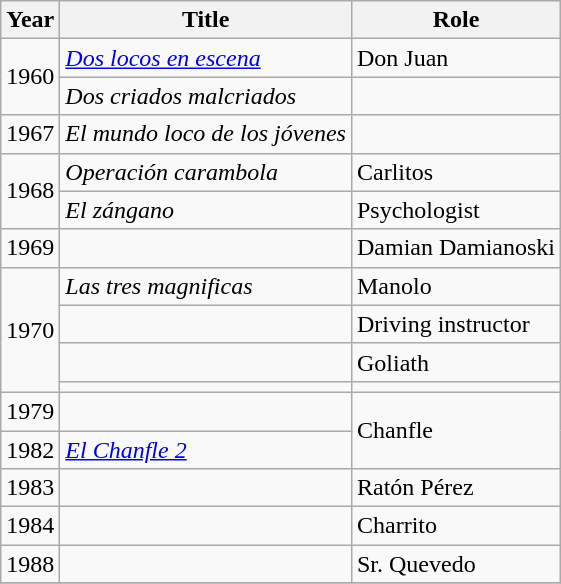<table class="wikitable">
<tr>
<th>Year</th>
<th>Title</th>
<th>Role</th>
</tr>
<tr>
<td rowspan="2">1960</td>
<td><em><a href='#'>Dos locos en escena</a></em></td>
<td>Don Juan</td>
</tr>
<tr>
<td><em>Dos criados malcriados</em></td>
<td></td>
</tr>
<tr>
<td>1967</td>
<td><em>El mundo loco de los jóvenes</em></td>
<td></td>
</tr>
<tr>
<td rowspan="2">1968</td>
<td><em>Operación carambola</em></td>
<td>Carlitos</td>
</tr>
<tr>
<td><em>El zángano</em></td>
<td>Psychologist</td>
</tr>
<tr>
<td>1969</td>
<td></td>
<td>Damian Damianoski</td>
</tr>
<tr>
<td rowspan="4">1970</td>
<td><em>Las tres magnificas</em></td>
<td>Manolo</td>
</tr>
<tr>
<td></td>
<td>Driving instructor</td>
</tr>
<tr>
<td></td>
<td>Goliath</td>
</tr>
<tr>
<td></td>
<td></td>
</tr>
<tr>
<td>1979</td>
<td></td>
<td rowspan="2">Chanfle</td>
</tr>
<tr>
<td>1982</td>
<td><em><a href='#'>El Chanfle 2</a></em></td>
</tr>
<tr>
<td>1983</td>
<td></td>
<td>Ratón Pérez</td>
</tr>
<tr>
<td>1984</td>
<td></td>
<td>Charrito</td>
</tr>
<tr>
<td>1988</td>
<td></td>
<td>Sr. Quevedo</td>
</tr>
<tr>
</tr>
</table>
